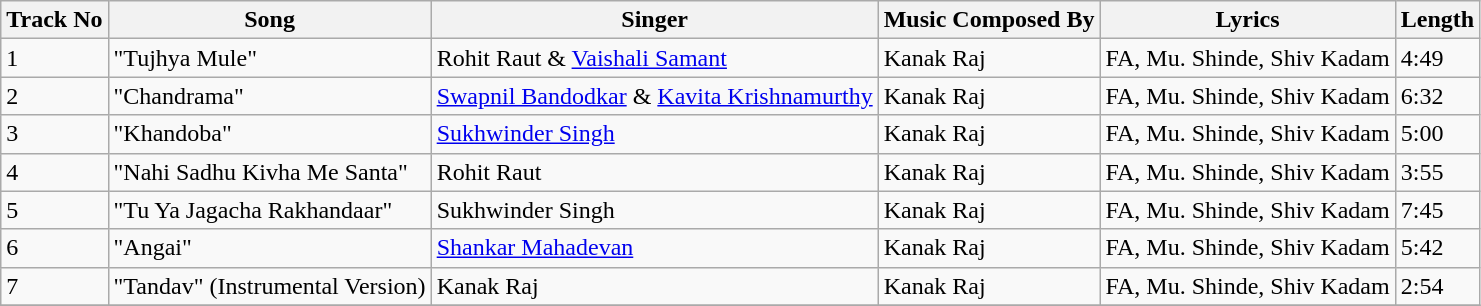<table class="wikitable">
<tr>
<th>Track No</th>
<th>Song</th>
<th>Singer</th>
<th>Music Composed By</th>
<th>Lyrics</th>
<th>Length</th>
</tr>
<tr>
<td>1</td>
<td>"Tujhya Mule"</td>
<td>Rohit Raut & <a href='#'>Vaishali Samant</a></td>
<td>Kanak Raj</td>
<td>FA, Mu. Shinde, Shiv Kadam</td>
<td>4:49</td>
</tr>
<tr>
<td>2</td>
<td>"Chandrama"</td>
<td><a href='#'>Swapnil Bandodkar</a> & <a href='#'>Kavita Krishnamurthy</a></td>
<td>Kanak Raj</td>
<td>FA, Mu. Shinde, Shiv Kadam</td>
<td>6:32</td>
</tr>
<tr>
<td>3</td>
<td>"Khandoba"</td>
<td><a href='#'>Sukhwinder Singh</a></td>
<td>Kanak Raj</td>
<td>FA, Mu. Shinde, Shiv Kadam</td>
<td>5:00</td>
</tr>
<tr>
<td>4</td>
<td>"Nahi Sadhu Kivha Me Santa"</td>
<td>Rohit Raut</td>
<td>Kanak Raj</td>
<td>FA, Mu. Shinde, Shiv Kadam</td>
<td>3:55</td>
</tr>
<tr>
<td>5</td>
<td>"Tu Ya Jagacha Rakhandaar"</td>
<td>Sukhwinder Singh</td>
<td>Kanak Raj</td>
<td>FA, Mu. Shinde, Shiv Kadam</td>
<td>7:45</td>
</tr>
<tr>
<td>6</td>
<td>"Angai"</td>
<td><a href='#'>Shankar Mahadevan</a></td>
<td>Kanak Raj</td>
<td>FA, Mu. Shinde, Shiv Kadam</td>
<td>5:42</td>
</tr>
<tr>
<td>7</td>
<td>"Tandav" (Instrumental Version)</td>
<td>Kanak Raj</td>
<td>Kanak Raj</td>
<td>FA, Mu. Shinde, Shiv Kadam</td>
<td>2:54</td>
</tr>
<tr>
</tr>
</table>
